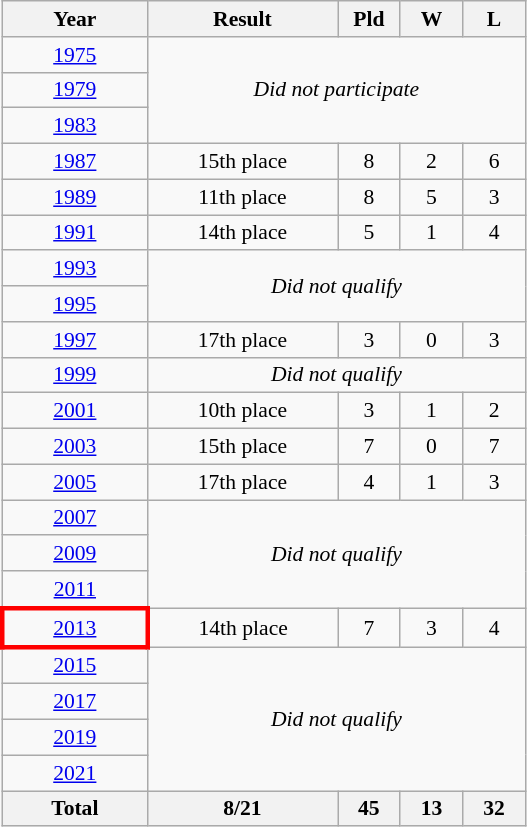<table class="wikitable" style="text-align: center;font-size:90%;">
<tr>
<th width=90>Year</th>
<th width=120>Result</th>
<th width=35>Pld</th>
<th width=35>W</th>
<th width=35>L</th>
</tr>
<tr>
<td> <a href='#'>1975</a></td>
<td colspan=6 rowspan=3><em>Did not participate</em></td>
</tr>
<tr>
<td> <a href='#'>1979</a></td>
</tr>
<tr>
<td> <a href='#'>1983</a></td>
</tr>
<tr>
<td> <a href='#'>1987</a></td>
<td>15th place</td>
<td>8</td>
<td>2</td>
<td>6</td>
</tr>
<tr>
<td> <a href='#'>1989</a></td>
<td>11th place</td>
<td>8</td>
<td>5</td>
<td>3</td>
</tr>
<tr>
<td> <a href='#'>1991</a></td>
<td>14th place</td>
<td>5</td>
<td>1</td>
<td>4</td>
</tr>
<tr>
<td> <a href='#'>1993</a></td>
<td colspan=6 rowspan=2><em>Did not qualify</em></td>
</tr>
<tr>
<td> <a href='#'>1995</a></td>
</tr>
<tr>
<td> <a href='#'>1997</a></td>
<td>17th place</td>
<td>3</td>
<td>0</td>
<td>3</td>
</tr>
<tr>
<td> <a href='#'>1999</a></td>
<td colspan=6><em>Did not qualify</em></td>
</tr>
<tr>
<td> <a href='#'>2001</a></td>
<td>10th place</td>
<td>3</td>
<td>1</td>
<td>2</td>
</tr>
<tr>
<td> <a href='#'>2003</a></td>
<td>15th place</td>
<td>7</td>
<td>0</td>
<td>7</td>
</tr>
<tr>
<td> <a href='#'>2005</a></td>
<td>17th place</td>
<td>4</td>
<td>1</td>
<td>3</td>
</tr>
<tr>
<td> <a href='#'>2007</a></td>
<td colspan=6 rowspan=3><em>Did not qualify</em></td>
</tr>
<tr>
<td> <a href='#'>2009</a></td>
</tr>
<tr>
<td> <a href='#'>2011</a></td>
</tr>
<tr>
<td style="border: 3px solid red"> <a href='#'>2013</a></td>
<td>14th place</td>
<td>7</td>
<td>3</td>
<td>4</td>
</tr>
<tr>
<td> <a href='#'>2015</a></td>
<td colspan=6 rowspan=4><em>Did not qualify</em></td>
</tr>
<tr>
<td> <a href='#'>2017</a></td>
</tr>
<tr>
<td> <a href='#'>2019</a></td>
</tr>
<tr>
<td> <a href='#'>2021</a></td>
</tr>
<tr>
<th>Total</th>
<th>8/21</th>
<th>45</th>
<th>13</th>
<th>32</th>
</tr>
</table>
